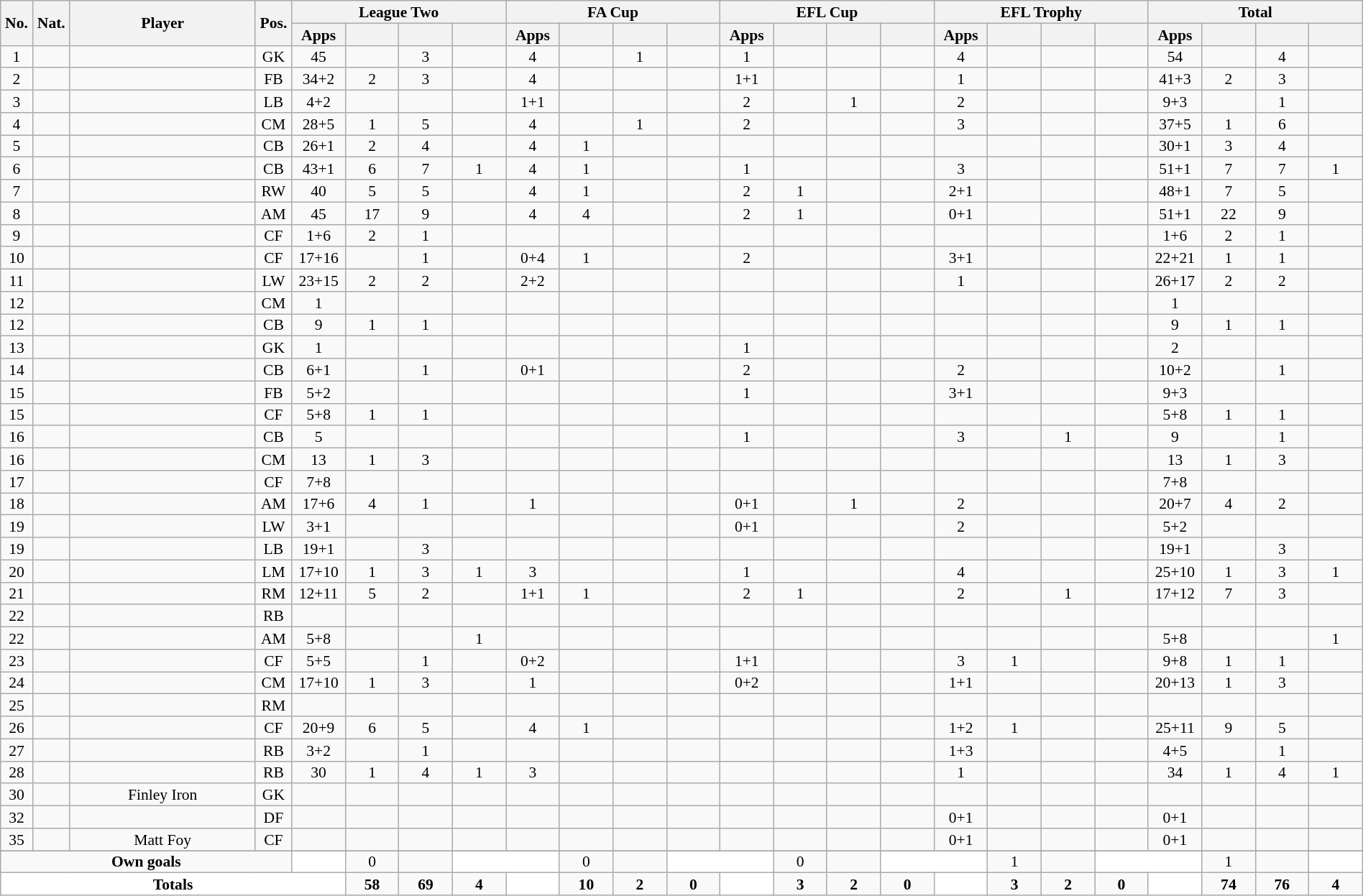<table class="wikitable sortable alternance"  style="font-size:90%; text-align:center; line-height:14px; width:100%;">
<tr>
<th rowspan="2" style="width:10px;">No.</th>
<th rowspan="2" style="width:10px;">Nat.</th>
<th rowspan="2" scope="col" style="width:155px;">Player</th>
<th rowspan="2" style="width:10px;">Pos.</th>
<th colspan="4">League Two</th>
<th colspan="4">FA Cup</th>
<th colspan="4">EFL Cup</th>
<th colspan="4">EFL Trophy</th>
<th colspan="4">Total</th>
</tr>
<tr style="text-align:center;">
<th width=40>Apps</th>
<th width=40></th>
<th width=40></th>
<th width=40></th>
<th width=40>Apps</th>
<th width=40></th>
<th width=40></th>
<th width=40></th>
<th width=40>Apps</th>
<th width=40></th>
<th width=40></th>
<th width=40></th>
<th width=40>Apps</th>
<th width=40></th>
<th width=40></th>
<th width=40></th>
<th width=40>Apps</th>
<th width=40></th>
<th width=40></th>
<th width=40></th>
</tr>
<tr>
<td>1</td>
<td></td>
<td></td>
<td>GK</td>
<td>45</td>
<td></td>
<td>3</td>
<td></td>
<td>4</td>
<td></td>
<td>1</td>
<td></td>
<td>1</td>
<td></td>
<td></td>
<td></td>
<td>4</td>
<td></td>
<td></td>
<td></td>
<td>54</td>
<td></td>
<td>4</td>
<td></td>
</tr>
<tr>
<td>2</td>
<td></td>
<td></td>
<td>FB</td>
<td>34+2</td>
<td>2</td>
<td>3</td>
<td></td>
<td>4</td>
<td></td>
<td></td>
<td></td>
<td>1+1</td>
<td></td>
<td></td>
<td></td>
<td>1</td>
<td></td>
<td></td>
<td></td>
<td>41+3</td>
<td>2</td>
<td>3</td>
<td></td>
</tr>
<tr>
<td>3</td>
<td></td>
<td></td>
<td>LB</td>
<td>4+2</td>
<td></td>
<td></td>
<td></td>
<td>1+1</td>
<td></td>
<td></td>
<td></td>
<td>2</td>
<td></td>
<td>1</td>
<td></td>
<td>2</td>
<td></td>
<td></td>
<td></td>
<td>9+3</td>
<td></td>
<td>1</td>
<td></td>
</tr>
<tr>
<td>4</td>
<td></td>
<td></td>
<td>CM</td>
<td>28+5</td>
<td>1</td>
<td>5</td>
<td></td>
<td>4</td>
<td></td>
<td>1</td>
<td></td>
<td>2</td>
<td></td>
<td></td>
<td></td>
<td>3</td>
<td></td>
<td></td>
<td></td>
<td>37+5</td>
<td>1</td>
<td>6</td>
<td></td>
</tr>
<tr>
<td>5</td>
<td></td>
<td></td>
<td>CB</td>
<td>26+1</td>
<td>2</td>
<td>4</td>
<td></td>
<td>4</td>
<td>1</td>
<td></td>
<td></td>
<td></td>
<td></td>
<td></td>
<td></td>
<td></td>
<td></td>
<td></td>
<td></td>
<td>30+1</td>
<td>3</td>
<td>4</td>
<td></td>
</tr>
<tr>
<td>6</td>
<td></td>
<td></td>
<td>CB</td>
<td>43+1</td>
<td>6</td>
<td>7</td>
<td>1</td>
<td>4</td>
<td>1</td>
<td></td>
<td></td>
<td>1</td>
<td></td>
<td></td>
<td></td>
<td>3</td>
<td></td>
<td></td>
<td></td>
<td>51+1</td>
<td>7</td>
<td>7</td>
<td>1</td>
</tr>
<tr>
<td>7</td>
<td></td>
<td></td>
<td>RW</td>
<td>40</td>
<td>5</td>
<td>5</td>
<td></td>
<td>4</td>
<td>1</td>
<td></td>
<td></td>
<td>2</td>
<td>1</td>
<td></td>
<td></td>
<td>2+1</td>
<td></td>
<td></td>
<td></td>
<td>48+1</td>
<td>7</td>
<td>5</td>
<td></td>
</tr>
<tr>
<td>8</td>
<td></td>
<td></td>
<td>AM</td>
<td>45</td>
<td>17</td>
<td>9</td>
<td></td>
<td>4</td>
<td>4</td>
<td></td>
<td></td>
<td>2</td>
<td>1</td>
<td></td>
<td></td>
<td>0+1</td>
<td></td>
<td></td>
<td></td>
<td>51+1</td>
<td>22</td>
<td>9</td>
<td></td>
</tr>
<tr>
<td>9</td>
<td></td>
<td></td>
<td>CF</td>
<td>1+6</td>
<td>2</td>
<td>1</td>
<td></td>
<td></td>
<td></td>
<td></td>
<td></td>
<td></td>
<td></td>
<td></td>
<td></td>
<td></td>
<td></td>
<td></td>
<td></td>
<td>1+6</td>
<td>2</td>
<td>1</td>
<td></td>
</tr>
<tr>
<td>10</td>
<td></td>
<td></td>
<td>CF</td>
<td>17+16</td>
<td></td>
<td>1</td>
<td></td>
<td>0+4</td>
<td>1</td>
<td></td>
<td></td>
<td>2</td>
<td></td>
<td></td>
<td></td>
<td>3+1</td>
<td></td>
<td></td>
<td></td>
<td>22+21</td>
<td>1</td>
<td>1</td>
<td></td>
</tr>
<tr>
<td>11</td>
<td></td>
<td></td>
<td>LW</td>
<td>23+15</td>
<td>2</td>
<td>2</td>
<td></td>
<td>2+2</td>
<td></td>
<td></td>
<td></td>
<td></td>
<td></td>
<td></td>
<td></td>
<td>1</td>
<td></td>
<td></td>
<td></td>
<td>26+17</td>
<td>2</td>
<td>2</td>
<td></td>
</tr>
<tr>
<td>12</td>
<td></td>
<td></td>
<td>CM</td>
<td>1</td>
<td></td>
<td></td>
<td></td>
<td></td>
<td></td>
<td></td>
<td></td>
<td></td>
<td></td>
<td></td>
<td></td>
<td></td>
<td></td>
<td></td>
<td></td>
<td>1</td>
<td></td>
<td></td>
<td></td>
</tr>
<tr>
<td>12</td>
<td></td>
<td></td>
<td>CB</td>
<td>9</td>
<td>1</td>
<td>1</td>
<td></td>
<td></td>
<td></td>
<td></td>
<td></td>
<td></td>
<td></td>
<td></td>
<td></td>
<td></td>
<td></td>
<td></td>
<td></td>
<td>9</td>
<td>1</td>
<td>1</td>
<td></td>
</tr>
<tr>
<td>13</td>
<td></td>
<td></td>
<td>GK</td>
<td>1</td>
<td></td>
<td></td>
<td></td>
<td></td>
<td></td>
<td></td>
<td></td>
<td>1</td>
<td></td>
<td></td>
<td></td>
<td></td>
<td></td>
<td></td>
<td></td>
<td>2</td>
<td></td>
<td></td>
<td></td>
</tr>
<tr>
<td>14</td>
<td></td>
<td></td>
<td>CB</td>
<td>6+1</td>
<td></td>
<td>1</td>
<td></td>
<td>0+1</td>
<td></td>
<td></td>
<td></td>
<td>2</td>
<td></td>
<td></td>
<td></td>
<td>2</td>
<td></td>
<td></td>
<td></td>
<td>10+2</td>
<td></td>
<td>1</td>
<td></td>
</tr>
<tr>
<td>15</td>
<td></td>
<td></td>
<td>FB</td>
<td>5+2</td>
<td></td>
<td></td>
<td></td>
<td></td>
<td></td>
<td></td>
<td></td>
<td>1</td>
<td></td>
<td></td>
<td></td>
<td>3+1</td>
<td></td>
<td></td>
<td></td>
<td>9+3</td>
<td></td>
<td></td>
<td></td>
</tr>
<tr>
<td>15</td>
<td></td>
<td></td>
<td>CF</td>
<td>5+8</td>
<td>1</td>
<td>1</td>
<td></td>
<td></td>
<td></td>
<td></td>
<td></td>
<td></td>
<td></td>
<td></td>
<td></td>
<td></td>
<td></td>
<td></td>
<td></td>
<td>5+8</td>
<td>1</td>
<td>1</td>
<td></td>
</tr>
<tr>
<td>16</td>
<td></td>
<td></td>
<td>CB</td>
<td>5</td>
<td></td>
<td></td>
<td></td>
<td></td>
<td></td>
<td></td>
<td></td>
<td>1</td>
<td></td>
<td></td>
<td></td>
<td>3</td>
<td></td>
<td>1</td>
<td></td>
<td>9</td>
<td></td>
<td>1</td>
<td></td>
</tr>
<tr>
<td>16</td>
<td></td>
<td></td>
<td>CM</td>
<td>13</td>
<td>1</td>
<td>3</td>
<td></td>
<td></td>
<td></td>
<td></td>
<td></td>
<td></td>
<td></td>
<td></td>
<td></td>
<td></td>
<td></td>
<td></td>
<td></td>
<td>13</td>
<td>1</td>
<td>3</td>
<td></td>
</tr>
<tr>
<td>17</td>
<td></td>
<td></td>
<td>CF</td>
<td>7+8</td>
<td></td>
<td></td>
<td></td>
<td></td>
<td></td>
<td></td>
<td></td>
<td></td>
<td></td>
<td></td>
<td></td>
<td></td>
<td></td>
<td></td>
<td></td>
<td>7+8</td>
<td></td>
<td></td>
<td></td>
</tr>
<tr>
<td>18</td>
<td></td>
<td></td>
<td>AM</td>
<td>17+6</td>
<td>4</td>
<td>1</td>
<td></td>
<td>1</td>
<td></td>
<td></td>
<td></td>
<td>0+1</td>
<td></td>
<td>1</td>
<td></td>
<td>2</td>
<td></td>
<td></td>
<td></td>
<td>20+7</td>
<td>4</td>
<td>2</td>
<td></td>
</tr>
<tr>
<td>19</td>
<td></td>
<td></td>
<td>LW</td>
<td>3+1</td>
<td></td>
<td></td>
<td></td>
<td></td>
<td></td>
<td></td>
<td></td>
<td>0+1</td>
<td></td>
<td></td>
<td></td>
<td>2</td>
<td></td>
<td></td>
<td></td>
<td>5+2</td>
<td></td>
<td></td>
<td></td>
</tr>
<tr>
<td>19</td>
<td></td>
<td></td>
<td>LB</td>
<td>19+1</td>
<td></td>
<td>3</td>
<td></td>
<td></td>
<td></td>
<td></td>
<td></td>
<td></td>
<td></td>
<td></td>
<td></td>
<td></td>
<td></td>
<td></td>
<td></td>
<td>19+1</td>
<td></td>
<td>3</td>
<td></td>
</tr>
<tr>
<td>20</td>
<td></td>
<td></td>
<td>LM</td>
<td>17+10</td>
<td>1</td>
<td>3</td>
<td>1</td>
<td>3</td>
<td></td>
<td></td>
<td></td>
<td>1</td>
<td></td>
<td></td>
<td></td>
<td>4</td>
<td></td>
<td></td>
<td></td>
<td>25+10</td>
<td>1</td>
<td>3</td>
<td>1</td>
</tr>
<tr>
<td>21</td>
<td></td>
<td></td>
<td>RM</td>
<td>12+11</td>
<td>5</td>
<td>2</td>
<td></td>
<td>1+1</td>
<td>1</td>
<td></td>
<td></td>
<td>2</td>
<td>1</td>
<td></td>
<td></td>
<td>2</td>
<td></td>
<td>1</td>
<td></td>
<td>17+12</td>
<td>7</td>
<td>3</td>
<td></td>
</tr>
<tr>
<td>22</td>
<td></td>
<td></td>
<td>RB</td>
<td></td>
<td></td>
<td></td>
<td></td>
<td></td>
<td></td>
<td></td>
<td></td>
<td></td>
<td></td>
<td></td>
<td></td>
<td></td>
<td></td>
<td></td>
<td></td>
<td></td>
<td></td>
<td></td>
<td></td>
</tr>
<tr>
<td>22</td>
<td></td>
<td></td>
<td>AM</td>
<td>5+8</td>
<td></td>
<td></td>
<td>1</td>
<td></td>
<td></td>
<td></td>
<td></td>
<td></td>
<td></td>
<td></td>
<td></td>
<td></td>
<td></td>
<td></td>
<td></td>
<td>5+8</td>
<td></td>
<td></td>
<td>1</td>
</tr>
<tr>
<td>23</td>
<td></td>
<td></td>
<td>CF</td>
<td>5+5</td>
<td></td>
<td>1</td>
<td></td>
<td>0+2</td>
<td></td>
<td></td>
<td></td>
<td>1+1</td>
<td></td>
<td></td>
<td></td>
<td>3</td>
<td>1</td>
<td></td>
<td></td>
<td>9+8</td>
<td>1</td>
<td>1</td>
<td></td>
</tr>
<tr>
<td>24</td>
<td></td>
<td></td>
<td>CM</td>
<td>17+10</td>
<td>1</td>
<td>3</td>
<td></td>
<td>1</td>
<td></td>
<td></td>
<td></td>
<td>0+2</td>
<td></td>
<td></td>
<td></td>
<td>1+1</td>
<td></td>
<td></td>
<td></td>
<td>20+13</td>
<td>1</td>
<td>3</td>
<td></td>
</tr>
<tr>
<td>25</td>
<td></td>
<td></td>
<td>RM</td>
<td></td>
<td></td>
<td></td>
<td></td>
<td></td>
<td></td>
<td></td>
<td></td>
<td></td>
<td></td>
<td></td>
<td></td>
<td></td>
<td></td>
<td></td>
<td></td>
<td></td>
<td></td>
<td></td>
<td></td>
</tr>
<tr>
<td>26</td>
<td></td>
<td></td>
<td>CF</td>
<td>20+9</td>
<td>6</td>
<td>5</td>
<td></td>
<td>4</td>
<td>1</td>
<td></td>
<td></td>
<td></td>
<td></td>
<td></td>
<td></td>
<td>1+2</td>
<td>1</td>
<td></td>
<td></td>
<td>25+11</td>
<td>9</td>
<td>5</td>
<td></td>
</tr>
<tr>
<td>27</td>
<td></td>
<td></td>
<td>RB</td>
<td>3+2</td>
<td></td>
<td>1</td>
<td></td>
<td></td>
<td></td>
<td></td>
<td></td>
<td></td>
<td></td>
<td></td>
<td></td>
<td>1+3</td>
<td></td>
<td></td>
<td></td>
<td>4+5</td>
<td></td>
<td>1</td>
<td></td>
</tr>
<tr>
<td>28</td>
<td></td>
<td></td>
<td>RB</td>
<td>30</td>
<td>1</td>
<td>4</td>
<td>1</td>
<td>3</td>
<td></td>
<td></td>
<td></td>
<td></td>
<td></td>
<td></td>
<td></td>
<td>1</td>
<td></td>
<td></td>
<td></td>
<td>34</td>
<td>1</td>
<td>4</td>
<td>1</td>
</tr>
<tr>
<td>30</td>
<td></td>
<td sortname>Finley Iron</td>
<td>GK</td>
<td></td>
<td></td>
<td></td>
<td></td>
<td></td>
<td></td>
<td></td>
<td></td>
<td></td>
<td></td>
<td></td>
<td></td>
<td></td>
<td></td>
<td></td>
<td></td>
<td></td>
<td></td>
<td></td>
<td></td>
</tr>
<tr>
<td>32</td>
<td></td>
<td></td>
<td>DF</td>
<td></td>
<td></td>
<td></td>
<td></td>
<td></td>
<td></td>
<td></td>
<td></td>
<td></td>
<td></td>
<td></td>
<td></td>
<td>0+1</td>
<td></td>
<td></td>
<td></td>
<td>0+1</td>
<td></td>
<td></td>
<td></td>
</tr>
<tr>
<td>35</td>
<td></td>
<td sortname>Matt Foy</td>
<td>CF</td>
<td></td>
<td></td>
<td></td>
<td></td>
<td></td>
<td></td>
<td></td>
<td></td>
<td></td>
<td></td>
<td></td>
<td></td>
<td>0+1</td>
<td></td>
<td></td>
<td></td>
<td>0+1</td>
<td></td>
<td></td>
<td></td>
</tr>
<tr>
</tr>
<tr class="sortbottom">
<td colspan="4"><strong>Own goals</strong></td>
<td ! style="background:white; text-align: center;"></td>
<td>0</td>
<td></td>
<td ! colspan="2" style="background:white; text-align: center;"></td>
<td>0</td>
<td></td>
<td ! colspan="2" style="background:white; text-align: center;"></td>
<td>0</td>
<td></td>
<td ! colspan="2" style="background:white; text-align: center;"></td>
<td>1</td>
<td></td>
<td ! colspan="2" style="background:white; text-align: center;"></td>
<td>1</td>
<td></td>
<td ! colspan="2" style="background:white; text-align: center;"></td>
</tr>
<tr class="sortbottom">
<td colspan="5"  style="background:white; text-align: center;"><strong>Totals</strong></td>
<td><strong>58</strong></td>
<td><strong>69</strong></td>
<td><strong>4</strong></td>
<td ! rowspan="2" style="background:white; text-align: center;"></td>
<td><strong>10</strong></td>
<td><strong>2</strong></td>
<td><strong>0</strong></td>
<td ! rowspan="2" style="background:white; text-align: center;"></td>
<td><strong>3</strong></td>
<td><strong>2</strong></td>
<td><strong>0</strong></td>
<td ! rowspan="2" style="background:white; text-align: center;"></td>
<td><strong>3</strong></td>
<td><strong>2</strong></td>
<td><strong>0</strong></td>
<td ! rowspan="2" style="background:white; text-align: center;"></td>
<td><strong>74</strong></td>
<td><strong>76</strong></td>
<td><strong>4</strong></td>
</tr>
</table>
